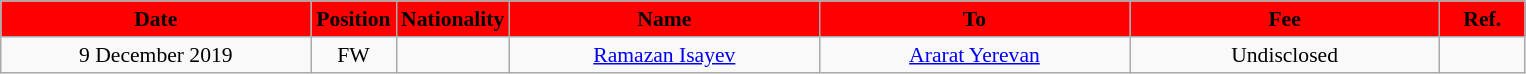<table class="wikitable"  style="text-align:center; font-size:90%; ">
<tr>
<th style="background:#FF0000; color:#000000; width:200px;">Date</th>
<th style="background:#FF0000; color:#000000; width:50px;">Position</th>
<th style="background:#FF0000; color:#000000; width:50px;">Nationality</th>
<th style="background:#FF0000; color:#000000; width:200px;">Name</th>
<th style="background:#FF0000; color:#000000; width:200px;">To</th>
<th style="background:#FF0000; color:#000000; width:200px;">Fee</th>
<th style="background:#FF0000; color:#000000; width:50px;">Ref.</th>
</tr>
<tr>
<td>9 December 2019</td>
<td>FW</td>
<td></td>
<td><a href='#'>Ramazan Isayev</a></td>
<td><a href='#'>Ararat Yerevan</a></td>
<td>Undisclosed</td>
<td></td>
</tr>
</table>
